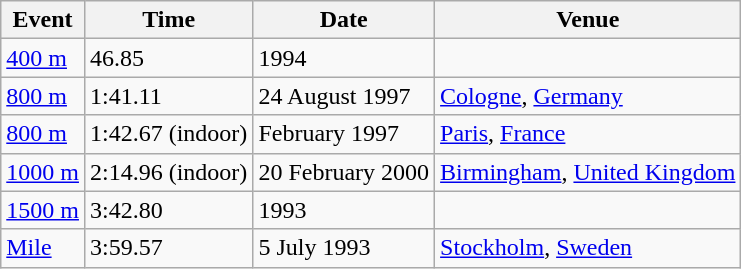<table class=wikitable>
<tr>
<th>Event</th>
<th>Time</th>
<th>Date</th>
<th>Venue</th>
</tr>
<tr>
<td><a href='#'>400 m</a></td>
<td>46.85</td>
<td>1994</td>
<td></td>
</tr>
<tr>
<td><a href='#'>800 m</a></td>
<td>1:41.11</td>
<td>24 August 1997</td>
<td><a href='#'>Cologne</a>, <a href='#'>Germany</a></td>
</tr>
<tr>
<td><a href='#'>800 m</a></td>
<td>1:42.67 (indoor)</td>
<td>February 1997</td>
<td><a href='#'>Paris</a>, <a href='#'>France</a></td>
</tr>
<tr>
<td><a href='#'>1000 m</a></td>
<td>2:14.96 (indoor)</td>
<td>20 February 2000</td>
<td><a href='#'>Birmingham</a>, <a href='#'>United Kingdom</a></td>
</tr>
<tr>
<td><a href='#'>1500 m</a></td>
<td>3:42.80</td>
<td>1993</td>
<td></td>
</tr>
<tr>
<td><a href='#'>Mile</a></td>
<td>3:59.57</td>
<td>5 July 1993</td>
<td><a href='#'>Stockholm</a>, <a href='#'>Sweden</a></td>
</tr>
</table>
